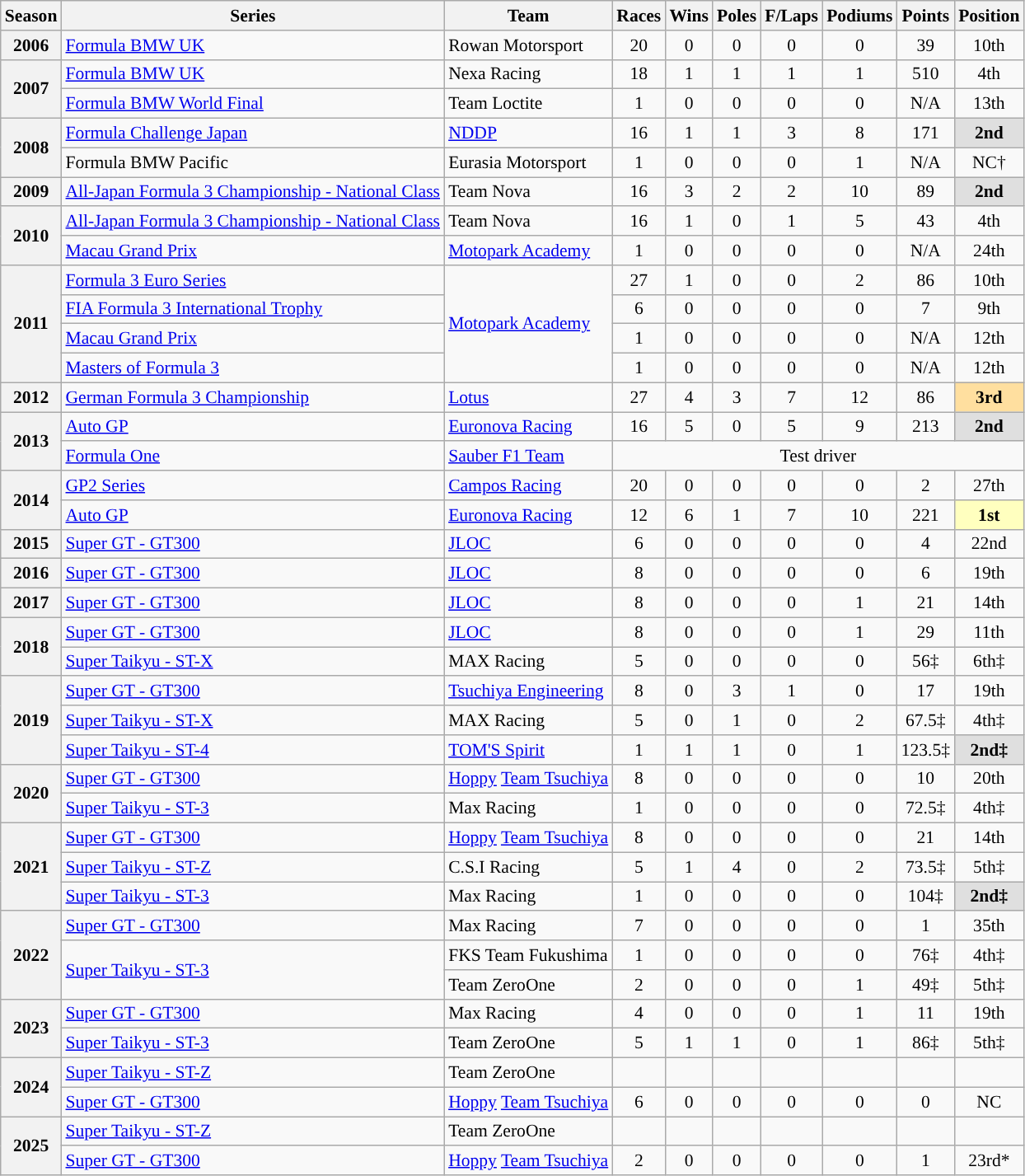<table class="wikitable" style="font-size: 90%; text-align:center">
<tr>
<th>Season</th>
<th>Series</th>
<th>Team</th>
<th>Races</th>
<th>Wins</th>
<th>Poles</th>
<th>F/Laps</th>
<th>Podiums</th>
<th>Points</th>
<th>Position</th>
</tr>
<tr>
<th>2006</th>
<td align=left><a href='#'>Formula BMW UK</a></td>
<td align=left>Rowan Motorsport</td>
<td>20</td>
<td>0</td>
<td>0</td>
<td>0</td>
<td>0</td>
<td>39</td>
<td>10th</td>
</tr>
<tr>
<th rowspan=2>2007</th>
<td align=left><a href='#'>Formula BMW UK</a></td>
<td align=left>Nexa Racing</td>
<td>18</td>
<td>1</td>
<td>1</td>
<td>1</td>
<td>1</td>
<td>510</td>
<td>4th</td>
</tr>
<tr>
<td align=left><a href='#'>Formula BMW World Final</a></td>
<td align=left>Team Loctite</td>
<td>1</td>
<td>0</td>
<td>0</td>
<td>0</td>
<td>0</td>
<td>N/A</td>
<td>13th</td>
</tr>
<tr>
<th rowspan=2>2008</th>
<td align=left><a href='#'>Formula Challenge Japan</a></td>
<td align=left><a href='#'>NDDP</a></td>
<td>16</td>
<td>1</td>
<td>1</td>
<td>3</td>
<td>8</td>
<td>171</td>
<td style="background:#DFDFDF;"><strong>2nd</strong></td>
</tr>
<tr>
<td align=left>Formula BMW Pacific</td>
<td align=left>Eurasia Motorsport</td>
<td>1</td>
<td>0</td>
<td>0</td>
<td>0</td>
<td>1</td>
<td>N/A</td>
<td>NC†</td>
</tr>
<tr>
<th>2009</th>
<td align=left nowrap><a href='#'>All-Japan Formula 3 Championship - National Class</a></td>
<td align=left>Team Nova</td>
<td>16</td>
<td>3</td>
<td>2</td>
<td>2</td>
<td>10</td>
<td>89</td>
<td style="background:#DFDFDF;"><strong>2nd</strong></td>
</tr>
<tr>
<th rowspan=2>2010</th>
<td align=left><a href='#'>All-Japan Formula 3 Championship - National Class</a></td>
<td align=left>Team Nova</td>
<td>16</td>
<td>1</td>
<td>0</td>
<td>1</td>
<td>5</td>
<td>43</td>
<td>4th</td>
</tr>
<tr>
<td align=left><a href='#'>Macau Grand Prix</a></td>
<td align=left><a href='#'>Motopark Academy</a></td>
<td>1</td>
<td>0</td>
<td>0</td>
<td>0</td>
<td>0</td>
<td>N/A</td>
<td>24th</td>
</tr>
<tr>
<th rowspan=4>2011</th>
<td align=left><a href='#'>Formula 3 Euro Series</a></td>
<td align=left rowspan=4><a href='#'>Motopark Academy</a></td>
<td>27</td>
<td>1</td>
<td>0</td>
<td>0</td>
<td>2</td>
<td>86</td>
<td>10th</td>
</tr>
<tr>
<td align=left><a href='#'>FIA Formula 3 International Trophy</a></td>
<td>6</td>
<td>0</td>
<td>0</td>
<td>0</td>
<td>0</td>
<td>7</td>
<td>9th</td>
</tr>
<tr>
<td align=left><a href='#'>Macau Grand Prix</a></td>
<td>1</td>
<td>0</td>
<td>0</td>
<td>0</td>
<td>0</td>
<td>N/A</td>
<td>12th</td>
</tr>
<tr>
<td align=left><a href='#'>Masters of Formula 3</a></td>
<td>1</td>
<td>0</td>
<td>0</td>
<td>0</td>
<td>0</td>
<td>N/A</td>
<td>12th</td>
</tr>
<tr>
<th>2012</th>
<td align=left><a href='#'>German Formula 3 Championship</a></td>
<td align=left><a href='#'>Lotus</a></td>
<td>27</td>
<td>4</td>
<td>3</td>
<td>7</td>
<td>12</td>
<td>86</td>
<td style="background:#FFDF9F;"><strong>3rd</strong></td>
</tr>
<tr>
<th rowspan="2">2013</th>
<td align=left><a href='#'>Auto GP</a></td>
<td align=left><a href='#'>Euronova Racing</a></td>
<td>16</td>
<td>5</td>
<td>0</td>
<td>5</td>
<td>9</td>
<td>213</td>
<td style="background:#DFDFDF;"><strong>2nd</strong></td>
</tr>
<tr>
<td align=left><a href='#'>Formula One</a></td>
<td align=left><a href='#'>Sauber F1 Team</a></td>
<td colspan="7">Test driver</td>
</tr>
<tr>
<th rowspan=2>2014</th>
<td align=left><a href='#'>GP2 Series</a></td>
<td align=left><a href='#'>Campos Racing</a></td>
<td>20</td>
<td>0</td>
<td>0</td>
<td>0</td>
<td>0</td>
<td>2</td>
<td>27th</td>
</tr>
<tr>
<td align=left><a href='#'>Auto GP</a></td>
<td align=left><a href='#'>Euronova Racing</a></td>
<td>12</td>
<td>6</td>
<td>1</td>
<td>7</td>
<td>10</td>
<td>221</td>
<td style="background:#FFFFBF;"><strong>1st</strong></td>
</tr>
<tr>
<th>2015</th>
<td align=left><a href='#'>Super GT - GT300</a></td>
<td align=left><a href='#'>JLOC</a></td>
<td>6</td>
<td>0</td>
<td>0</td>
<td>0</td>
<td>0</td>
<td>4</td>
<td>22nd</td>
</tr>
<tr>
<th>2016</th>
<td align=left><a href='#'>Super GT - GT300</a></td>
<td align=left><a href='#'>JLOC</a></td>
<td>8</td>
<td>0</td>
<td>0</td>
<td>0</td>
<td>0</td>
<td>6</td>
<td>19th</td>
</tr>
<tr>
<th>2017</th>
<td align=left><a href='#'>Super GT - GT300</a></td>
<td align=left><a href='#'>JLOC</a></td>
<td>8</td>
<td>0</td>
<td>0</td>
<td>0</td>
<td>1</td>
<td>21</td>
<td>14th</td>
</tr>
<tr>
<th rowspan="2">2018</th>
<td align=left><a href='#'>Super GT - GT300</a></td>
<td align=left><a href='#'>JLOC</a></td>
<td>8</td>
<td>0</td>
<td>0</td>
<td>0</td>
<td>1</td>
<td>29</td>
<td>11th</td>
</tr>
<tr>
<td align=left><a href='#'>Super Taikyu - ST-X</a></td>
<td align=left>MAX Racing</td>
<td>5</td>
<td>0</td>
<td>0</td>
<td>0</td>
<td>0</td>
<td>56‡</td>
<td>6th‡</td>
</tr>
<tr>
<th rowspan="3">2019</th>
<td align=left><a href='#'>Super GT - GT300</a></td>
<td align=left><a href='#'>Tsuchiya Engineering</a></td>
<td>8</td>
<td>0</td>
<td>3</td>
<td>1</td>
<td>0</td>
<td>17</td>
<td>19th</td>
</tr>
<tr>
<td align=left><a href='#'>Super Taikyu - ST-X</a></td>
<td align=left>MAX Racing</td>
<td>5</td>
<td>0</td>
<td>1</td>
<td>0</td>
<td>2</td>
<td>67.5‡</td>
<td>4th‡</td>
</tr>
<tr>
<td align=left><a href='#'>Super Taikyu - ST-4</a></td>
<td align=left><a href='#'>TOM'S Spirit</a></td>
<td>1</td>
<td>1</td>
<td>1</td>
<td>0</td>
<td>1</td>
<td>123.5‡</td>
<td style="background:#DFDFDF"><strong>2nd‡</strong></td>
</tr>
<tr>
<th rowspan="2">2020</th>
<td align=left><a href='#'>Super GT - GT300</a></td>
<td align=left><a href='#'>Hoppy</a> <a href='#'>Team Tsuchiya</a></td>
<td>8</td>
<td>0</td>
<td>0</td>
<td>0</td>
<td>0</td>
<td>10</td>
<td>20th</td>
</tr>
<tr>
<td align=left><a href='#'>Super Taikyu - ST-3</a></td>
<td align=left>Max Racing</td>
<td>1</td>
<td>0</td>
<td>0</td>
<td>0</td>
<td>0</td>
<td>72.5‡</td>
<td>4th‡</td>
</tr>
<tr>
<th rowspan="3">2021</th>
<td align=left><a href='#'>Super GT - GT300</a></td>
<td align=left><a href='#'>Hoppy</a> <a href='#'>Team Tsuchiya</a></td>
<td>8</td>
<td>0</td>
<td>0</td>
<td>0</td>
<td>0</td>
<td>21</td>
<td>14th</td>
</tr>
<tr>
<td align=left><a href='#'>Super Taikyu - ST-Z</a></td>
<td align=left>C.S.I Racing</td>
<td>5</td>
<td>1</td>
<td>4</td>
<td>0</td>
<td>2</td>
<td>73.5‡</td>
<td>5th‡</td>
</tr>
<tr>
<td align=left><a href='#'>Super Taikyu - ST-3</a></td>
<td align=left>Max Racing</td>
<td>1</td>
<td>0</td>
<td>0</td>
<td>0</td>
<td>0</td>
<td>104‡</td>
<td style="background:#dfdfdf"><strong>2nd‡</strong></td>
</tr>
<tr>
<th rowspan="3">2022</th>
<td align=left><a href='#'>Super GT - GT300</a></td>
<td align=left>Max Racing</td>
<td>7</td>
<td>0</td>
<td>0</td>
<td>0</td>
<td>0</td>
<td>1</td>
<td>35th</td>
</tr>
<tr>
<td rowspan="2" align=left><a href='#'>Super Taikyu - ST-3</a></td>
<td align=left>FKS Team Fukushima</td>
<td>1</td>
<td>0</td>
<td>0</td>
<td>0</td>
<td>0</td>
<td>76‡</td>
<td>4th‡</td>
</tr>
<tr>
<td align=left>Team ZeroOne</td>
<td>2</td>
<td>0</td>
<td>0</td>
<td>0</td>
<td>1</td>
<td>49‡</td>
<td>5th‡</td>
</tr>
<tr>
<th rowspan="2">2023</th>
<td align=left><a href='#'>Super GT - GT300</a></td>
<td align=left>Max Racing</td>
<td>4</td>
<td>0</td>
<td>0</td>
<td>0</td>
<td>1</td>
<td>11</td>
<td>19th</td>
</tr>
<tr>
<td align=left><a href='#'>Super Taikyu - ST-3</a></td>
<td align=left>Team ZeroOne</td>
<td>5</td>
<td>1</td>
<td>1</td>
<td>0</td>
<td>1</td>
<td>86‡</td>
<td>5th‡</td>
</tr>
<tr>
<th rowspan="2">2024</th>
<td align=left><a href='#'>Super Taikyu - ST-Z</a></td>
<td align=left>Team ZeroOne</td>
<td></td>
<td></td>
<td></td>
<td></td>
<td></td>
<td></td>
<td></td>
</tr>
<tr>
<td align=left><a href='#'>Super GT - GT300</a></td>
<td align=left><a href='#'>Hoppy</a> <a href='#'>Team Tsuchiya</a></td>
<td>6</td>
<td>0</td>
<td>0</td>
<td>0</td>
<td>0</td>
<td>0</td>
<td>NC</td>
</tr>
<tr>
<th rowspan="2">2025</th>
<td align=left><a href='#'>Super Taikyu - ST-Z</a></td>
<td align=left>Team ZeroOne</td>
<td></td>
<td></td>
<td></td>
<td></td>
<td></td>
<td></td>
<td></td>
</tr>
<tr>
<td align=left><a href='#'>Super GT - GT300</a></td>
<td align=left><a href='#'>Hoppy</a> <a href='#'>Team Tsuchiya</a></td>
<td>2</td>
<td>0</td>
<td>0</td>
<td>0</td>
<td>0</td>
<td>1</td>
<td>23rd*</td>
</tr>
</table>
